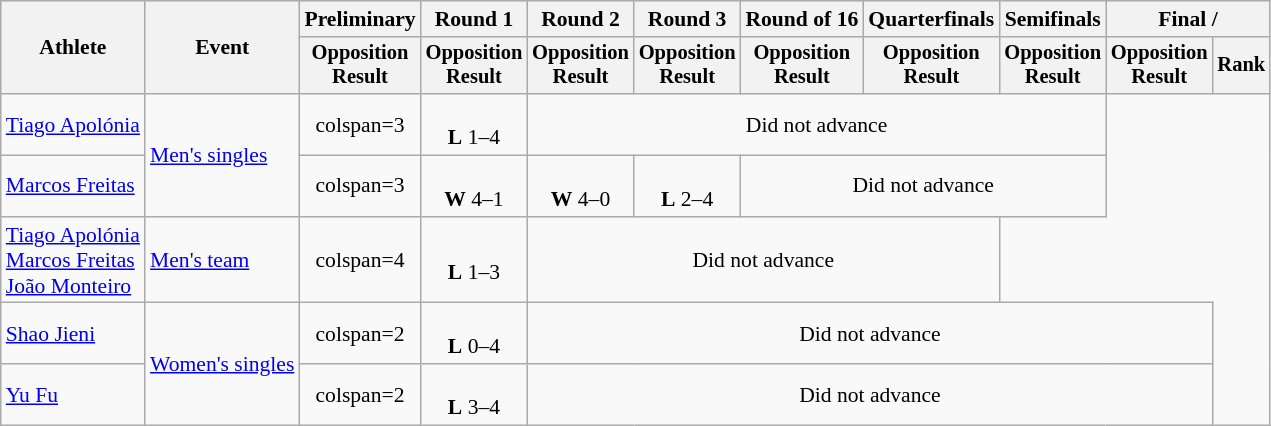<table class="wikitable" style="font-size:90%">
<tr>
<th rowspan="2">Athlete</th>
<th rowspan="2">Event</th>
<th>Preliminary</th>
<th>Round 1</th>
<th>Round 2</th>
<th>Round 3</th>
<th>Round of 16</th>
<th>Quarterfinals</th>
<th>Semifinals</th>
<th colspan=2>Final / </th>
</tr>
<tr style="font-size:95%">
<th>Opposition<br>Result</th>
<th>Opposition<br>Result</th>
<th>Opposition<br>Result</th>
<th>Opposition<br>Result</th>
<th>Opposition<br>Result</th>
<th>Opposition<br>Result</th>
<th>Opposition<br>Result</th>
<th>Opposition<br>Result</th>
<th>Rank</th>
</tr>
<tr align=center>
<td align=left><a href='#'>Tiago Apolónia</a></td>
<td align=left rowspan=2><a href='#'>Men's singles</a></td>
<td>colspan=3 </td>
<td><br><strong>L</strong> 1–4</td>
<td colspan=5>Did not advance</td>
</tr>
<tr align=center>
<td align=left><a href='#'>Marcos Freitas</a></td>
<td>colspan=3 </td>
<td><br><strong>W</strong> 4–1</td>
<td><br><strong>W</strong> 4–0</td>
<td><br><strong>L</strong> 2–4</td>
<td colspan=3>Did not advance</td>
</tr>
<tr align=center>
<td align=left><a href='#'>Tiago Apolónia</a><br><a href='#'>Marcos Freitas</a><br><a href='#'>João Monteiro</a></td>
<td align=left><a href='#'>Men's team</a></td>
<td>colspan=4 </td>
<td><br><strong>L</strong> 1–3</td>
<td colspan=4>Did not advance</td>
</tr>
<tr align=center>
<td align=left><a href='#'>Shao Jieni</a></td>
<td align=left rowspan=2><a href='#'>Women's singles</a></td>
<td>colspan=2 </td>
<td><br><strong>L</strong> 0–4</td>
<td colspan=6>Did not advance</td>
</tr>
<tr align=center>
<td align=left><a href='#'>Yu Fu</a></td>
<td>colspan=2 </td>
<td><br><strong>L</strong> 3–4</td>
<td colspan=6>Did not advance</td>
</tr>
</table>
